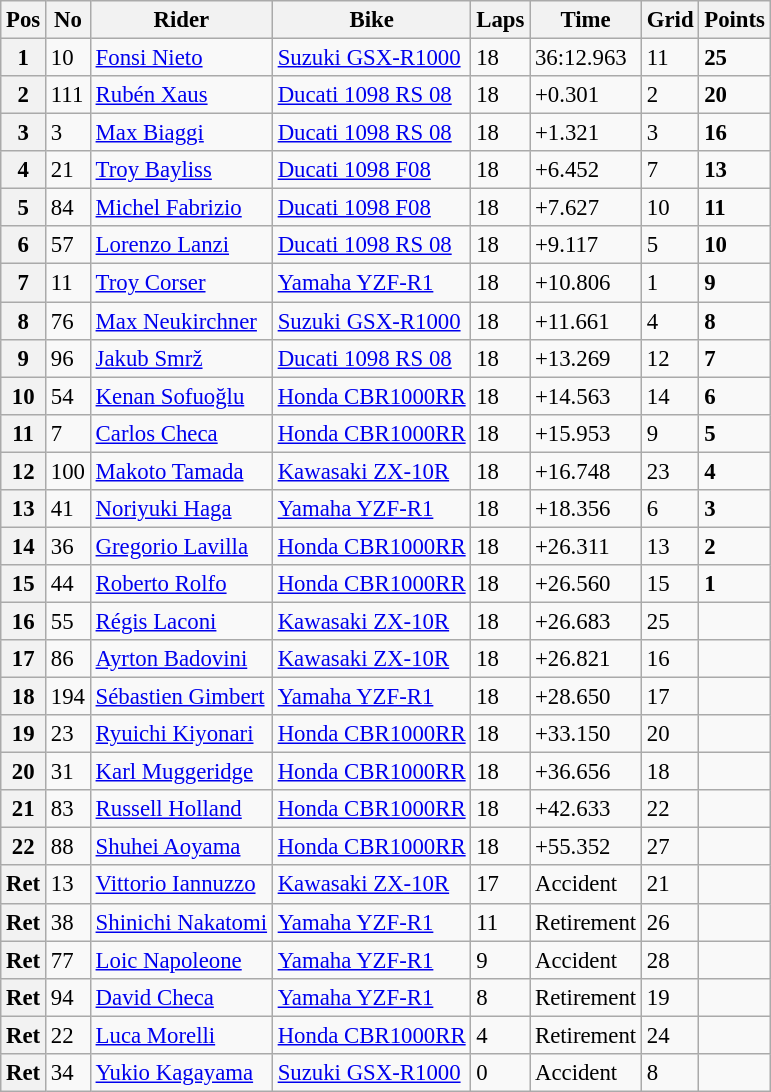<table class="wikitable" style="font-size: 95%;">
<tr>
<th>Pos</th>
<th>No</th>
<th>Rider</th>
<th>Bike</th>
<th>Laps</th>
<th>Time</th>
<th>Grid</th>
<th>Points</th>
</tr>
<tr>
<th>1</th>
<td>10</td>
<td> <a href='#'>Fonsi Nieto</a></td>
<td><a href='#'>Suzuki GSX-R1000</a></td>
<td>18</td>
<td>36:12.963</td>
<td>11</td>
<td><strong>25</strong></td>
</tr>
<tr>
<th>2</th>
<td>111</td>
<td> <a href='#'>Rubén Xaus</a></td>
<td><a href='#'>Ducati 1098 RS 08</a></td>
<td>18</td>
<td>+0.301</td>
<td>2</td>
<td><strong>20</strong></td>
</tr>
<tr>
<th>3</th>
<td>3</td>
<td> <a href='#'>Max Biaggi</a></td>
<td><a href='#'>Ducati 1098 RS 08</a></td>
<td>18</td>
<td>+1.321</td>
<td>3</td>
<td><strong>16</strong></td>
</tr>
<tr>
<th>4</th>
<td>21</td>
<td> <a href='#'>Troy Bayliss</a></td>
<td><a href='#'>Ducati 1098 F08</a></td>
<td>18</td>
<td>+6.452</td>
<td>7</td>
<td><strong>13</strong></td>
</tr>
<tr>
<th>5</th>
<td>84</td>
<td> <a href='#'>Michel Fabrizio</a></td>
<td><a href='#'>Ducati 1098 F08</a></td>
<td>18</td>
<td>+7.627</td>
<td>10</td>
<td><strong>11</strong></td>
</tr>
<tr>
<th>6</th>
<td>57</td>
<td> <a href='#'>Lorenzo Lanzi</a></td>
<td><a href='#'>Ducati 1098 RS 08</a></td>
<td>18</td>
<td>+9.117</td>
<td>5</td>
<td><strong>10</strong></td>
</tr>
<tr>
<th>7</th>
<td>11</td>
<td> <a href='#'>Troy Corser</a></td>
<td><a href='#'>Yamaha YZF-R1</a></td>
<td>18</td>
<td>+10.806</td>
<td>1</td>
<td><strong>9</strong></td>
</tr>
<tr>
<th>8</th>
<td>76</td>
<td> <a href='#'>Max Neukirchner</a></td>
<td><a href='#'>Suzuki GSX-R1000</a></td>
<td>18</td>
<td>+11.661</td>
<td>4</td>
<td><strong>8</strong></td>
</tr>
<tr>
<th>9</th>
<td>96</td>
<td> <a href='#'>Jakub Smrž</a></td>
<td><a href='#'>Ducati 1098 RS 08</a></td>
<td>18</td>
<td>+13.269</td>
<td>12</td>
<td><strong>7</strong></td>
</tr>
<tr>
<th>10</th>
<td>54</td>
<td> <a href='#'>Kenan Sofuoğlu</a></td>
<td><a href='#'>Honda CBR1000RR</a></td>
<td>18</td>
<td>+14.563</td>
<td>14</td>
<td><strong>6</strong></td>
</tr>
<tr>
<th>11</th>
<td>7</td>
<td> <a href='#'>Carlos Checa</a></td>
<td><a href='#'>Honda CBR1000RR</a></td>
<td>18</td>
<td>+15.953</td>
<td>9</td>
<td><strong>5</strong></td>
</tr>
<tr>
<th>12</th>
<td>100</td>
<td> <a href='#'>Makoto Tamada</a></td>
<td><a href='#'>Kawasaki ZX-10R</a></td>
<td>18</td>
<td>+16.748</td>
<td>23</td>
<td><strong>4</strong></td>
</tr>
<tr>
<th>13</th>
<td>41</td>
<td> <a href='#'>Noriyuki Haga</a></td>
<td><a href='#'>Yamaha YZF-R1</a></td>
<td>18</td>
<td>+18.356</td>
<td>6</td>
<td><strong>3</strong></td>
</tr>
<tr>
<th>14</th>
<td>36</td>
<td> <a href='#'>Gregorio Lavilla</a></td>
<td><a href='#'>Honda CBR1000RR</a></td>
<td>18</td>
<td>+26.311</td>
<td>13</td>
<td><strong>2</strong></td>
</tr>
<tr>
<th>15</th>
<td>44</td>
<td> <a href='#'>Roberto Rolfo</a></td>
<td><a href='#'>Honda CBR1000RR</a></td>
<td>18</td>
<td>+26.560</td>
<td>15</td>
<td><strong>1</strong></td>
</tr>
<tr>
<th>16</th>
<td>55</td>
<td> <a href='#'>Régis Laconi</a></td>
<td><a href='#'>Kawasaki ZX-10R</a></td>
<td>18</td>
<td>+26.683</td>
<td>25</td>
<td></td>
</tr>
<tr>
<th>17</th>
<td>86</td>
<td> <a href='#'>Ayrton Badovini</a></td>
<td><a href='#'>Kawasaki ZX-10R</a></td>
<td>18</td>
<td>+26.821</td>
<td>16</td>
<td></td>
</tr>
<tr>
<th>18</th>
<td>194</td>
<td> <a href='#'>Sébastien Gimbert</a></td>
<td><a href='#'>Yamaha YZF-R1</a></td>
<td>18</td>
<td>+28.650</td>
<td>17</td>
<td></td>
</tr>
<tr>
<th>19</th>
<td>23</td>
<td> <a href='#'>Ryuichi Kiyonari</a></td>
<td><a href='#'>Honda CBR1000RR</a></td>
<td>18</td>
<td>+33.150</td>
<td>20</td>
<td></td>
</tr>
<tr>
<th>20</th>
<td>31</td>
<td> <a href='#'>Karl Muggeridge</a></td>
<td><a href='#'>Honda CBR1000RR</a></td>
<td>18</td>
<td>+36.656</td>
<td>18</td>
<td></td>
</tr>
<tr>
<th>21</th>
<td>83</td>
<td> <a href='#'>Russell Holland</a></td>
<td><a href='#'>Honda CBR1000RR</a></td>
<td>18</td>
<td>+42.633</td>
<td>22</td>
<td></td>
</tr>
<tr>
<th>22</th>
<td>88</td>
<td> <a href='#'>Shuhei Aoyama</a></td>
<td><a href='#'>Honda CBR1000RR</a></td>
<td>18</td>
<td>+55.352</td>
<td>27</td>
<td></td>
</tr>
<tr>
<th>Ret</th>
<td>13</td>
<td> <a href='#'>Vittorio Iannuzzo</a></td>
<td><a href='#'>Kawasaki ZX-10R</a></td>
<td>17</td>
<td>Accident</td>
<td>21</td>
<td></td>
</tr>
<tr>
<th>Ret</th>
<td>38</td>
<td> <a href='#'>Shinichi Nakatomi</a></td>
<td><a href='#'>Yamaha YZF-R1</a></td>
<td>11</td>
<td>Retirement</td>
<td>26</td>
<td></td>
</tr>
<tr>
<th>Ret</th>
<td>77</td>
<td> <a href='#'>Loic Napoleone</a></td>
<td><a href='#'>Yamaha YZF-R1</a></td>
<td>9</td>
<td>Accident</td>
<td>28</td>
<td></td>
</tr>
<tr>
<th>Ret</th>
<td>94</td>
<td> <a href='#'>David Checa</a></td>
<td><a href='#'>Yamaha YZF-R1</a></td>
<td>8</td>
<td>Retirement</td>
<td>19</td>
<td></td>
</tr>
<tr>
<th>Ret</th>
<td>22</td>
<td> <a href='#'>Luca Morelli</a></td>
<td><a href='#'>Honda CBR1000RR</a></td>
<td>4</td>
<td>Retirement</td>
<td>24</td>
<td></td>
</tr>
<tr>
<th>Ret</th>
<td>34</td>
<td> <a href='#'>Yukio Kagayama</a></td>
<td><a href='#'>Suzuki GSX-R1000</a></td>
<td>0</td>
<td>Accident</td>
<td>8</td>
<td></td>
</tr>
</table>
